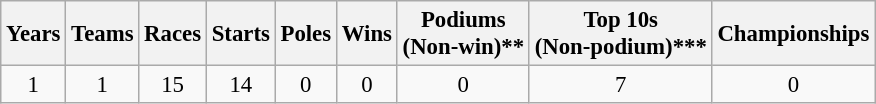<table class="wikitable" style="text-align:center; font-size:95%">
<tr>
<th>Years</th>
<th>Teams</th>
<th>Races</th>
<th>Starts</th>
<th>Poles</th>
<th>Wins</th>
<th>Podiums<br>(Non-win)**</th>
<th>Top 10s<br>(Non-podium)***</th>
<th>Championships</th>
</tr>
<tr>
<td>1</td>
<td>1</td>
<td>15</td>
<td>14</td>
<td>0</td>
<td>0</td>
<td>0</td>
<td>7</td>
<td>0</td>
</tr>
</table>
